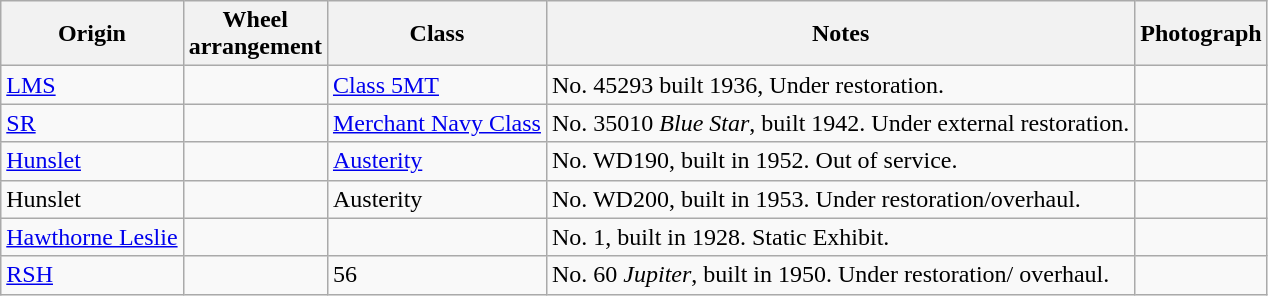<table class="wikitable" style="clear:both;">
<tr>
<th>Origin</th>
<th>Wheel<br>arrangement</th>
<th>Class</th>
<th>Notes</th>
<th>Photograph</th>
</tr>
<tr>
<td><a href='#'>LMS</a></td>
<td></td>
<td><a href='#'>Class 5MT</a></td>
<td>No. 45293 built 1936, Under restoration.</td>
<td></td>
</tr>
<tr>
<td><a href='#'>SR</a></td>
<td></td>
<td><a href='#'>Merchant Navy Class</a></td>
<td>No. 35010 <em>Blue Star</em>, built 1942. Under external restoration.</td>
<td></td>
</tr>
<tr>
<td><a href='#'>Hunslet</a></td>
<td></td>
<td><a href='#'>Austerity</a></td>
<td>No. WD190, built in 1952. Out of service.</td>
<td></td>
</tr>
<tr>
<td>Hunslet</td>
<td></td>
<td>Austerity</td>
<td>No. WD200, built in 1953. Under restoration/overhaul.</td>
<td></td>
</tr>
<tr>
<td><a href='#'>Hawthorne Leslie</a></td>
<td></td>
<td></td>
<td>No. 1, built in 1928. Static Exhibit.</td>
<td></td>
</tr>
<tr>
<td><a href='#'>RSH</a></td>
<td></td>
<td>56</td>
<td>No. 60 <em>Jupiter</em>, built in 1950. Under restoration/ overhaul.</td>
<td></td>
</tr>
</table>
